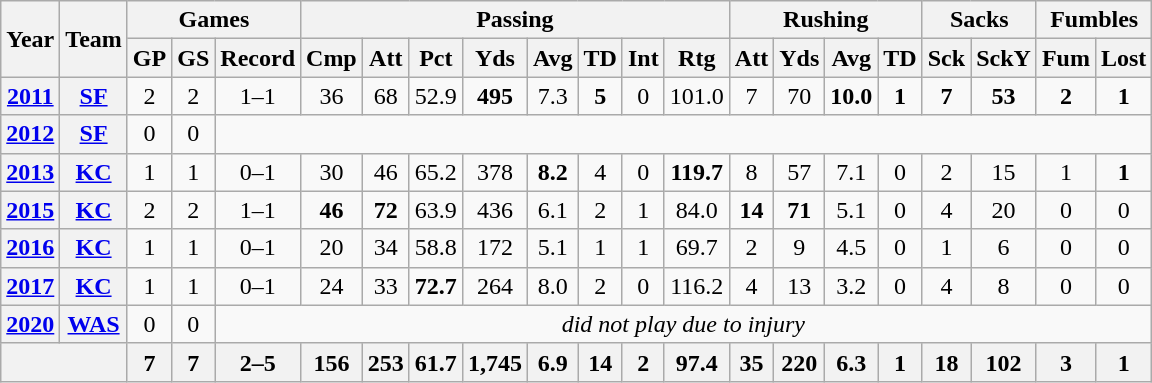<table class="wikitable" style="text-align: center;">
<tr>
<th rowspan="2">Year</th>
<th rowspan="2">Team</th>
<th colspan="3">Games</th>
<th colspan="8">Passing</th>
<th colspan="4">Rushing</th>
<th colspan="2">Sacks</th>
<th colspan="2">Fumbles</th>
</tr>
<tr>
<th>GP</th>
<th>GS</th>
<th>Record</th>
<th>Cmp</th>
<th>Att</th>
<th>Pct</th>
<th>Yds</th>
<th>Avg</th>
<th>TD</th>
<th>Int</th>
<th>Rtg</th>
<th>Att</th>
<th>Yds</th>
<th>Avg</th>
<th>TD</th>
<th>Sck</th>
<th>SckY</th>
<th>Fum</th>
<th>Lost</th>
</tr>
<tr>
<th><a href='#'>2011</a></th>
<th><a href='#'>SF</a></th>
<td>2</td>
<td>2</td>
<td>1–1</td>
<td>36</td>
<td>68</td>
<td>52.9</td>
<td><strong>495</strong></td>
<td>7.3</td>
<td><strong>5</strong></td>
<td>0</td>
<td>101.0</td>
<td>7</td>
<td>70</td>
<td><strong>10.0</strong></td>
<td><strong>1</strong></td>
<td><strong>7</strong></td>
<td><strong>53</strong></td>
<td><strong>2</strong></td>
<td><strong>1</strong></td>
</tr>
<tr>
<th><a href='#'>2012</a></th>
<th><a href='#'>SF</a></th>
<td>0</td>
<td>0</td>
<td colspan="18"></td>
</tr>
<tr>
<th><a href='#'>2013</a></th>
<th><a href='#'>KC</a></th>
<td>1</td>
<td>1</td>
<td>0–1</td>
<td>30</td>
<td>46</td>
<td>65.2</td>
<td>378</td>
<td><strong>8.2</strong></td>
<td>4</td>
<td>0</td>
<td><strong>119.7</strong></td>
<td>8</td>
<td>57</td>
<td>7.1</td>
<td>0</td>
<td>2</td>
<td>15</td>
<td>1</td>
<td><strong>1</strong></td>
</tr>
<tr>
<th><a href='#'>2015</a></th>
<th><a href='#'>KC</a></th>
<td>2</td>
<td>2</td>
<td>1–1</td>
<td><strong>46</strong></td>
<td><strong>72</strong></td>
<td>63.9</td>
<td>436</td>
<td>6.1</td>
<td>2</td>
<td>1</td>
<td>84.0</td>
<td><strong>14</strong></td>
<td><strong>71</strong></td>
<td>5.1</td>
<td>0</td>
<td>4</td>
<td>20</td>
<td>0</td>
<td>0</td>
</tr>
<tr>
<th><a href='#'>2016</a></th>
<th><a href='#'>KC</a></th>
<td>1</td>
<td>1</td>
<td>0–1</td>
<td>20</td>
<td>34</td>
<td>58.8</td>
<td>172</td>
<td>5.1</td>
<td>1</td>
<td>1</td>
<td>69.7</td>
<td>2</td>
<td>9</td>
<td>4.5</td>
<td>0</td>
<td>1</td>
<td>6</td>
<td>0</td>
<td>0</td>
</tr>
<tr>
<th><a href='#'>2017</a></th>
<th><a href='#'>KC</a></th>
<td>1</td>
<td>1</td>
<td>0–1</td>
<td>24</td>
<td>33</td>
<td><strong>72.7</strong></td>
<td>264</td>
<td>8.0</td>
<td>2</td>
<td>0</td>
<td>116.2</td>
<td>4</td>
<td>13</td>
<td>3.2</td>
<td>0</td>
<td>4</td>
<td>8</td>
<td>0</td>
<td>0</td>
</tr>
<tr>
<th><a href='#'>2020</a></th>
<th><a href='#'>WAS</a></th>
<td>0</td>
<td>0</td>
<td colspan="18"><em>did not play due to injury</em></td>
</tr>
<tr>
<th colspan="2"></th>
<th>7</th>
<th>7</th>
<th>2–5</th>
<th>156</th>
<th>253</th>
<th>61.7</th>
<th>1,745</th>
<th>6.9</th>
<th>14</th>
<th>2</th>
<th>97.4</th>
<th>35</th>
<th>220</th>
<th>6.3</th>
<th>1</th>
<th>18</th>
<th>102</th>
<th>3</th>
<th>1</th>
</tr>
</table>
